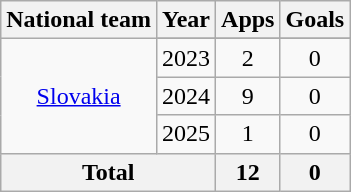<table class="wikitable" style="text-align:center">
<tr>
<th>National team</th>
<th>Year</th>
<th>Apps</th>
<th>Goals</th>
</tr>
<tr>
<td rowspan=4><a href='#'>Slovakia</a></td>
</tr>
<tr>
<td>2023</td>
<td>2</td>
<td>0</td>
</tr>
<tr>
<td>2024</td>
<td>9</td>
<td>0</td>
</tr>
<tr>
<td>2025</td>
<td>1</td>
<td>0</td>
</tr>
<tr>
<th colspan="2">Total</th>
<th>12</th>
<th>0</th>
</tr>
</table>
